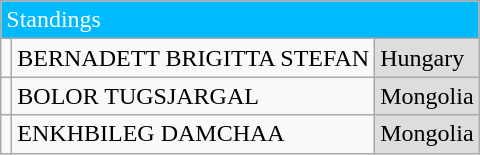<table class="wikitable">
<tr>
<td colspan="3" style="background:#00baff;color:#fff">Standings</td>
</tr>
<tr>
<td></td>
<td>BERNADETT BRIGITTA STEFAN</td>
<td style="background:#dddddd"> Hungary</td>
</tr>
<tr>
<td></td>
<td>BOLOR TUGSJARGAL</td>
<td style="background:#dddddd"> Mongolia</td>
</tr>
<tr>
<td></td>
<td>ENKHBILEG DAMCHAA</td>
<td style="background:#dddddd"> Mongolia</td>
</tr>
</table>
